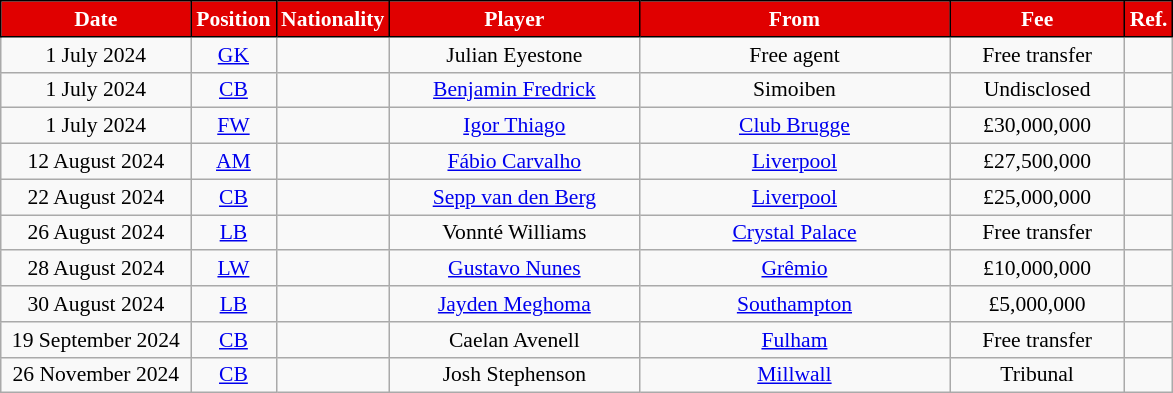<table class="wikitable" style="text-align:center; font-size:90%; ">
<tr>
<th style="background:#E00000;color:white;border:1px solid black; width:120px;">Date</th>
<th style="background:#E00000;color:white;border:1px solid black; width:50px;">Position</th>
<th style="background:#E00000;color:white;border:1px solid black; width:50px;">Nationality</th>
<th style="background:#E00000;color:white;border:1px solid black; width:160px;">Player</th>
<th style="background:#E00000;color:white;border:1px solid black; width:200px;">From</th>
<th style="background:#E00000;color:white;border:1px solid black; width:110px;">Fee</th>
<th style="background:#E00000;color:white;border:1px solid black; width:25px;">Ref.</th>
</tr>
<tr>
<td>1 July 2024</td>
<td><a href='#'>GK</a></td>
<td></td>
<td>Julian Eyestone</td>
<td>Free agent</td>
<td>Free transfer</td>
<td></td>
</tr>
<tr>
<td>1 July 2024</td>
<td><a href='#'>CB</a></td>
<td></td>
<td><a href='#'>Benjamin Fredrick</a></td>
<td> Simoiben</td>
<td>Undisclosed</td>
<td></td>
</tr>
<tr>
<td>1 July 2024</td>
<td><a href='#'>FW</a></td>
<td></td>
<td><a href='#'>Igor Thiago</a></td>
<td> <a href='#'>Club Brugge</a></td>
<td>£30,000,000</td>
<td></td>
</tr>
<tr>
<td>12 August 2024</td>
<td><a href='#'>AM</a></td>
<td></td>
<td><a href='#'>Fábio Carvalho</a></td>
<td> <a href='#'>Liverpool</a></td>
<td>£27,500,000</td>
<td></td>
</tr>
<tr>
<td>22 August 2024</td>
<td><a href='#'>CB</a></td>
<td></td>
<td><a href='#'>Sepp van den Berg</a></td>
<td> <a href='#'>Liverpool</a></td>
<td>£25,000,000</td>
<td></td>
</tr>
<tr>
<td>26 August 2024</td>
<td><a href='#'>LB</a></td>
<td></td>
<td>Vonnté Williams</td>
<td> <a href='#'>Crystal Palace</a></td>
<td>Free transfer</td>
<td></td>
</tr>
<tr>
<td>28 August 2024</td>
<td><a href='#'>LW</a></td>
<td></td>
<td><a href='#'>Gustavo Nunes</a></td>
<td> <a href='#'>Grêmio</a></td>
<td>£10,000,000</td>
<td></td>
</tr>
<tr>
<td>30 August 2024</td>
<td><a href='#'>LB</a></td>
<td></td>
<td><a href='#'>Jayden Meghoma</a></td>
<td> <a href='#'>Southampton</a></td>
<td>£5,000,000</td>
<td></td>
</tr>
<tr>
<td>19 September 2024</td>
<td><a href='#'>CB</a></td>
<td></td>
<td>Caelan Avenell</td>
<td> <a href='#'>Fulham</a></td>
<td>Free transfer</td>
<td></td>
</tr>
<tr>
<td>26 November 2024</td>
<td><a href='#'>CB</a></td>
<td></td>
<td>Josh Stephenson</td>
<td> <a href='#'>Millwall</a></td>
<td>Tribunal</td>
<td></td>
</tr>
</table>
